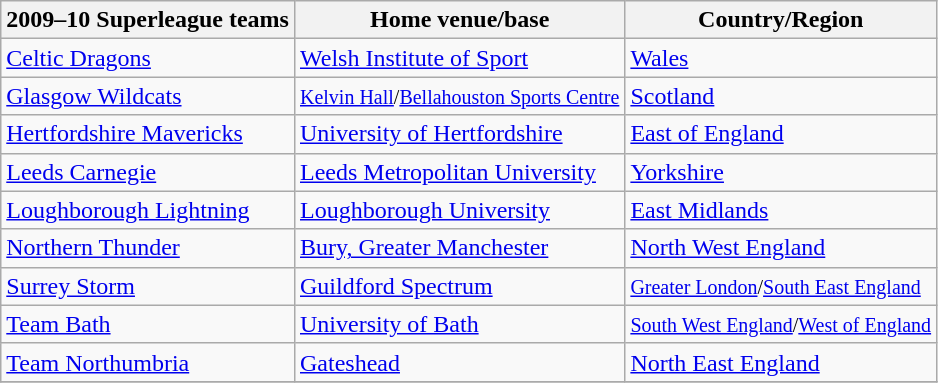<table class="wikitable collapsible">
<tr>
<th>2009–10 Superleague teams</th>
<th>Home venue/base</th>
<th>Country/Region</th>
</tr>
<tr>
<td><a href='#'>Celtic Dragons</a></td>
<td><a href='#'>Welsh Institute of Sport</a></td>
<td><a href='#'>Wales</a></td>
</tr>
<tr>
<td><a href='#'>Glasgow Wildcats</a></td>
<td><small><a href='#'>Kelvin Hall</a>/<a href='#'>Bellahouston Sports Centre</a></small></td>
<td><a href='#'>Scotland</a></td>
</tr>
<tr>
<td><a href='#'>Hertfordshire Mavericks</a></td>
<td><a href='#'>University of Hertfordshire</a></td>
<td><a href='#'>East of England</a></td>
</tr>
<tr>
<td><a href='#'>Leeds Carnegie</a></td>
<td><a href='#'>Leeds Metropolitan University</a></td>
<td><a href='#'>Yorkshire</a></td>
</tr>
<tr>
<td><a href='#'>Loughborough Lightning</a></td>
<td><a href='#'>Loughborough University</a></td>
<td><a href='#'>East Midlands</a></td>
</tr>
<tr>
<td><a href='#'>Northern Thunder</a></td>
<td><a href='#'>Bury, Greater Manchester</a></td>
<td><a href='#'>North West England</a></td>
</tr>
<tr>
<td><a href='#'>Surrey Storm</a></td>
<td><a href='#'>Guildford Spectrum</a></td>
<td><small><a href='#'>Greater London</a>/<a href='#'>South East England</a></small></td>
</tr>
<tr>
<td><a href='#'>Team Bath</a></td>
<td><a href='#'>University of Bath</a></td>
<td><small><a href='#'>South West England</a>/<a href='#'>West of England</a></small></td>
</tr>
<tr>
<td><a href='#'>Team Northumbria</a></td>
<td><a href='#'>Gateshead</a></td>
<td><a href='#'>North East England</a></td>
</tr>
<tr>
</tr>
</table>
